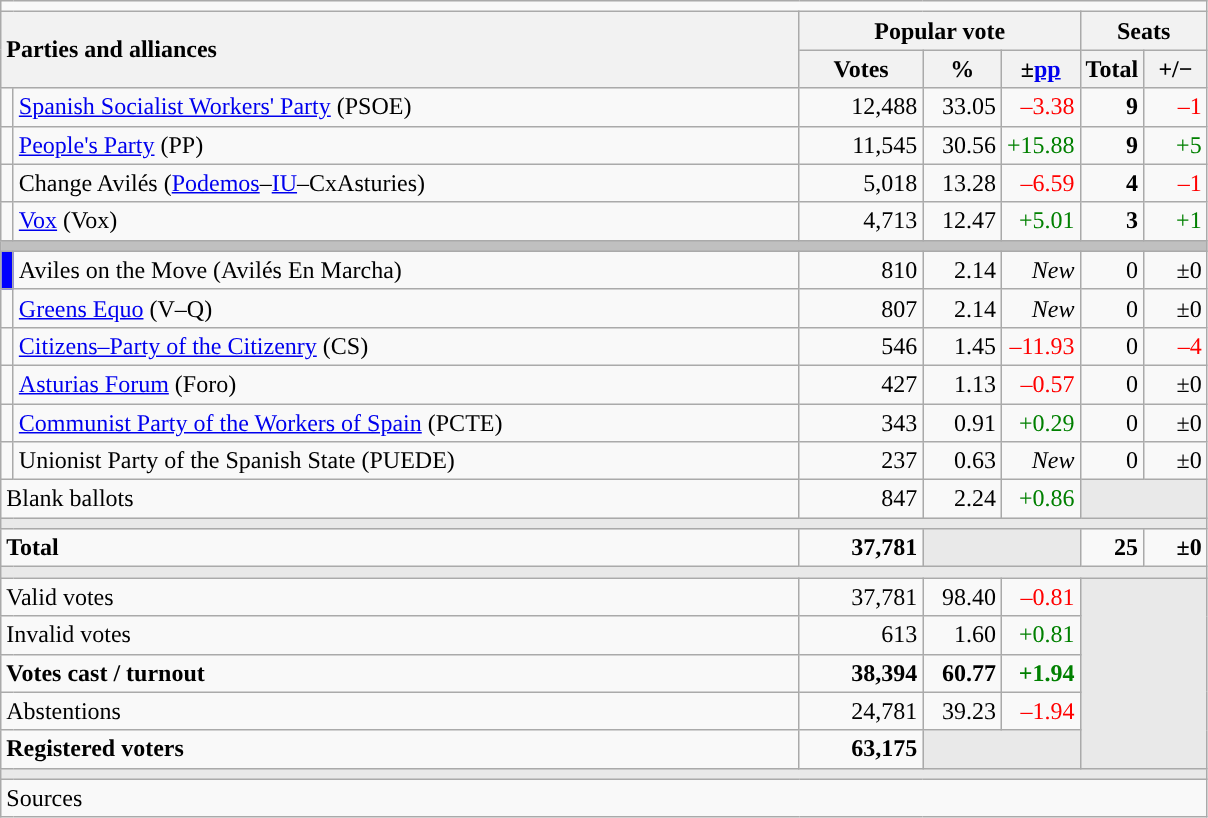<table class="wikitable" style="text-align:right;">
<tr>
<td colspan="7"></td>
</tr>
<tr>
<th style="text-align:left;" rowspan="2" colspan="2" width="525">Parties and alliances</th>
<th colspan="3">Popular vote</th>
<th colspan="2">Seats</th>
</tr>
<tr>
<th width="75">Votes</th>
<th width="45">%</th>
<th width="45">±<a href='#'>pp</a></th>
<th width="35">Total</th>
<th width="35">+/−</th>
</tr>
<tr>
<td width="1" style="color:inherit;background:"></td>
<td align="left"><a href='#'>Spanish Socialist Workers' Party</a> (PSOE)</td>
<td>12,488</td>
<td>33.05</td>
<td style="color:red;">–3.38</td>
<td><strong>9</strong></td>
<td style="color:red;">–1</td>
</tr>
<tr>
<td style="color:inherit;background:"></td>
<td align="left"><a href='#'>People's Party</a> (PP)</td>
<td>11,545</td>
<td>30.56</td>
<td style="color:green;">+15.88</td>
<td><strong>9</strong></td>
<td style="color:green;">+5</td>
</tr>
<tr>
<td style="color:inherit;background:"></td>
<td align="left">Change Avilés (<a href='#'>Podemos</a>–<a href='#'>IU</a>–CxAsturies)</td>
<td>5,018</td>
<td>13.28</td>
<td style="color:red;">–6.59</td>
<td><strong>4</strong></td>
<td style="color:red;">–1</td>
</tr>
<tr>
<td style="color:inherit;background:"></td>
<td align="left"><a href='#'>Vox</a> (Vox)</td>
<td>4,713</td>
<td>12.47</td>
<td style="color:green;">+5.01</td>
<td><strong>3</strong></td>
<td style="color:green;">+1</td>
</tr>
<tr>
<td colspan="7" bgcolor="#C0C0C0"></td>
</tr>
<tr>
<td bgcolor="blue"></td>
<td align="left">Aviles on the Move (Avilés En Marcha)</td>
<td>810</td>
<td>2.14</td>
<td><em>New</em></td>
<td>0</td>
<td>±0</td>
</tr>
<tr>
<td style="color:inherit;background:"></td>
<td align="left"><a href='#'>Greens Equo</a> (V–Q)</td>
<td>807</td>
<td>2.14</td>
<td><em>New</em></td>
<td>0</td>
<td>±0</td>
</tr>
<tr>
<td style="color:inherit;background:"></td>
<td align="left"><a href='#'>Citizens–Party of the Citizenry</a> (CS)</td>
<td>546</td>
<td>1.45</td>
<td style="color:red;">–11.93</td>
<td>0</td>
<td style="color:red;">–4</td>
</tr>
<tr>
<td style="color:inherit;background:"></td>
<td align="left"><a href='#'>Asturias Forum</a> (Foro)</td>
<td>427</td>
<td>1.13</td>
<td style="color:red;">–0.57</td>
<td>0</td>
<td>±0</td>
</tr>
<tr>
<td style="color:inherit;background:"></td>
<td align="left"><a href='#'>Communist Party of the Workers of Spain</a> (PCTE)</td>
<td>343</td>
<td>0.91</td>
<td style="color:green;">+0.29</td>
<td>0</td>
<td>±0</td>
</tr>
<tr>
<td style="color:inherit;background:"></td>
<td align="left">Unionist Party of the Spanish State (PUEDE)</td>
<td>237</td>
<td>0.63</td>
<td><em>New</em></td>
<td>0</td>
<td>±0</td>
</tr>
<tr>
<td colspan="2" align="left">Blank ballots</td>
<td>847</td>
<td>2.24</td>
<td style="color:green;">+0.86</td>
<td colspan="2" bgcolor="#E9E9E9"></td>
</tr>
<tr>
<td colspan="7" bgcolor="#E9E9E9"></td>
</tr>
<tr style="font-weight:bold;">
<td align="left" colspan="2">Total</td>
<td>37,781</td>
<td bgcolor="#E9E9E9" colspan="2"></td>
<td>25</td>
<td>±0</td>
</tr>
<tr>
<td colspan="7" bgcolor="#E9E9E9"></td>
</tr>
<tr>
<td align="left" colspan="2">Valid votes</td>
<td>37,781</td>
<td>98.40</td>
<td style="color:red;">–0.81</td>
<td bgcolor="#E9E9E9" colspan="2" rowspan="5"></td>
</tr>
<tr>
<td align="left" colspan="2">Invalid votes</td>
<td>613</td>
<td>1.60</td>
<td style="color:green;">+0.81</td>
</tr>
<tr style="font-weight:bold;">
<td align="left" colspan="2">Votes cast / turnout</td>
<td>38,394</td>
<td>60.77</td>
<td style="color:green;">+1.94</td>
</tr>
<tr>
<td align="left" colspan="2">Abstentions</td>
<td>24,781</td>
<td>39.23</td>
<td style="color:red;">–1.94</td>
</tr>
<tr style="font-weight:bold;">
<td align="left" colspan="2">Registered voters</td>
<td>63,175</td>
<td bgcolor="#E9E9E9" colspan="2"></td>
</tr>
<tr>
<td colspan="7" bgcolor="#E9E9E9"></td>
</tr>
<tr>
<td align="left" colspan="7">Sources</td>
</tr>
</table>
